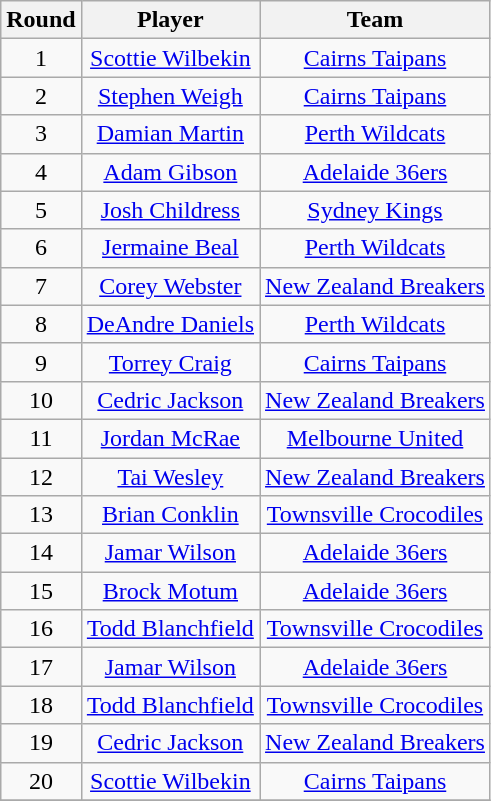<table class="wikitable" style="text-align:center">
<tr>
<th>Round</th>
<th>Player</th>
<th>Team</th>
</tr>
<tr>
<td>1</td>
<td><a href='#'>Scottie Wilbekin</a></td>
<td><a href='#'>Cairns Taipans</a></td>
</tr>
<tr>
<td>2</td>
<td><a href='#'>Stephen Weigh</a></td>
<td><a href='#'>Cairns Taipans</a></td>
</tr>
<tr>
<td>3</td>
<td><a href='#'>Damian Martin</a></td>
<td><a href='#'>Perth Wildcats</a></td>
</tr>
<tr>
<td>4</td>
<td><a href='#'>Adam Gibson</a></td>
<td><a href='#'>Adelaide 36ers</a></td>
</tr>
<tr>
<td>5</td>
<td><a href='#'>Josh Childress</a></td>
<td><a href='#'>Sydney Kings</a></td>
</tr>
<tr>
<td>6</td>
<td><a href='#'>Jermaine Beal</a></td>
<td><a href='#'>Perth Wildcats</a></td>
</tr>
<tr>
<td>7</td>
<td><a href='#'>Corey Webster</a></td>
<td><a href='#'>New Zealand Breakers</a></td>
</tr>
<tr>
<td>8</td>
<td><a href='#'>DeAndre Daniels</a></td>
<td><a href='#'>Perth Wildcats</a></td>
</tr>
<tr>
<td>9</td>
<td><a href='#'>Torrey Craig</a></td>
<td><a href='#'>Cairns Taipans</a></td>
</tr>
<tr>
<td>10</td>
<td><a href='#'>Cedric Jackson</a></td>
<td><a href='#'>New Zealand Breakers</a></td>
</tr>
<tr>
<td>11</td>
<td><a href='#'>Jordan McRae</a></td>
<td><a href='#'>Melbourne United</a></td>
</tr>
<tr>
<td>12</td>
<td><a href='#'>Tai Wesley</a></td>
<td><a href='#'>New Zealand Breakers</a></td>
</tr>
<tr>
<td>13</td>
<td><a href='#'>Brian Conklin</a></td>
<td><a href='#'>Townsville Crocodiles</a></td>
</tr>
<tr>
<td>14</td>
<td><a href='#'>Jamar Wilson</a></td>
<td><a href='#'>Adelaide 36ers</a></td>
</tr>
<tr>
<td>15</td>
<td><a href='#'>Brock Motum</a></td>
<td><a href='#'>Adelaide 36ers</a></td>
</tr>
<tr>
<td>16</td>
<td><a href='#'>Todd Blanchfield</a></td>
<td><a href='#'>Townsville Crocodiles</a></td>
</tr>
<tr>
<td>17</td>
<td><a href='#'>Jamar Wilson</a></td>
<td><a href='#'>Adelaide 36ers</a></td>
</tr>
<tr>
<td>18</td>
<td><a href='#'>Todd Blanchfield</a></td>
<td><a href='#'>Townsville Crocodiles</a></td>
</tr>
<tr>
<td>19</td>
<td><a href='#'>Cedric Jackson</a></td>
<td><a href='#'>New Zealand Breakers</a></td>
</tr>
<tr>
<td>20</td>
<td><a href='#'>Scottie Wilbekin</a></td>
<td><a href='#'>Cairns Taipans</a></td>
</tr>
<tr>
</tr>
</table>
